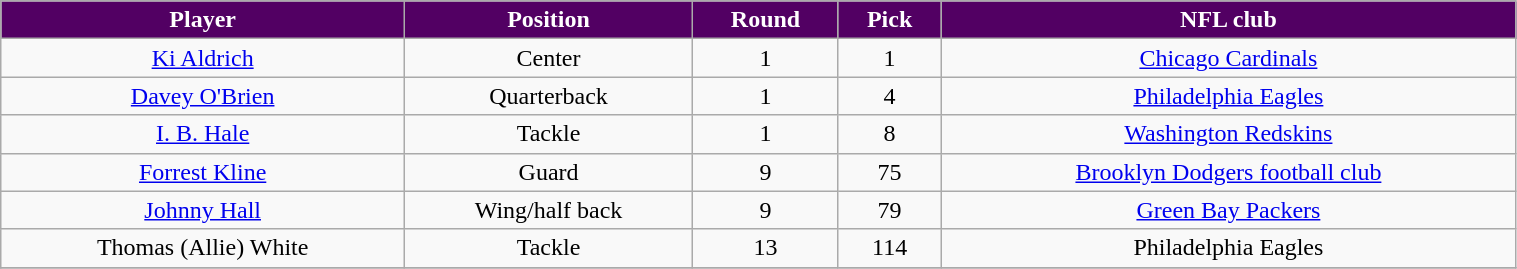<table class="wikitable" width="80%">
<tr align="center"  style="background:#520063;color:#FFFFFF;">
<td><strong>Player</strong></td>
<td><strong>Position</strong></td>
<td><strong>Round</strong></td>
<td><strong>Pick</strong></td>
<td><strong>NFL club</strong></td>
</tr>
<tr align="center" bgcolor="">
<td><a href='#'>Ki Aldrich</a></td>
<td>Center</td>
<td>1</td>
<td>1</td>
<td><a href='#'>Chicago Cardinals</a></td>
</tr>
<tr align="center" bgcolor="">
<td><a href='#'>Davey O'Brien</a></td>
<td>Quarterback</td>
<td>1</td>
<td>4</td>
<td><a href='#'>Philadelphia Eagles</a></td>
</tr>
<tr align="center" bgcolor="">
<td><a href='#'>I. B. Hale</a></td>
<td>Tackle</td>
<td>1</td>
<td>8</td>
<td><a href='#'>Washington Redskins</a></td>
</tr>
<tr align="center" bgcolor="">
<td><a href='#'>Forrest Kline</a></td>
<td>Guard</td>
<td>9</td>
<td>75</td>
<td><a href='#'>Brooklyn Dodgers football club</a></td>
</tr>
<tr align="center" bgcolor="">
<td><a href='#'>Johnny Hall</a></td>
<td>Wing/half back</td>
<td>9</td>
<td>79</td>
<td><a href='#'>Green Bay Packers</a></td>
</tr>
<tr align="center" bgcolor="">
<td>Thomas (Allie) White</td>
<td>Tackle</td>
<td>13</td>
<td>114</td>
<td>Philadelphia Eagles</td>
</tr>
<tr align="center" bgcolor="">
</tr>
</table>
